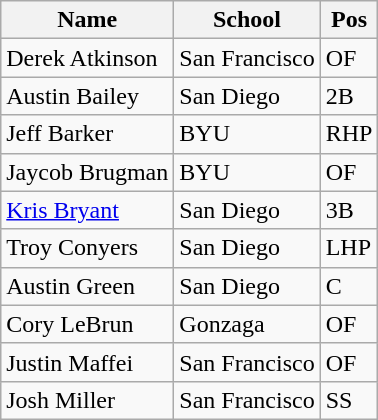<table class=wikitable>
<tr>
<th>Name</th>
<th>School</th>
<th>Pos</th>
</tr>
<tr>
<td>Derek Atkinson</td>
<td>San Francisco</td>
<td>OF</td>
</tr>
<tr>
<td>Austin Bailey</td>
<td>San Diego</td>
<td>2B</td>
</tr>
<tr>
<td>Jeff Barker</td>
<td>BYU</td>
<td>RHP</td>
</tr>
<tr>
<td>Jaycob Brugman</td>
<td>BYU</td>
<td>OF</td>
</tr>
<tr>
<td><a href='#'>Kris Bryant</a></td>
<td>San Diego</td>
<td>3B</td>
</tr>
<tr>
<td>Troy Conyers</td>
<td>San Diego</td>
<td>LHP</td>
</tr>
<tr>
<td>Austin Green</td>
<td>San Diego</td>
<td>C</td>
</tr>
<tr>
<td>Cory LeBrun</td>
<td>Gonzaga</td>
<td>OF</td>
</tr>
<tr>
<td>Justin Maffei</td>
<td>San Francisco</td>
<td>OF</td>
</tr>
<tr>
<td>Josh Miller</td>
<td>San Francisco</td>
<td>SS</td>
</tr>
</table>
